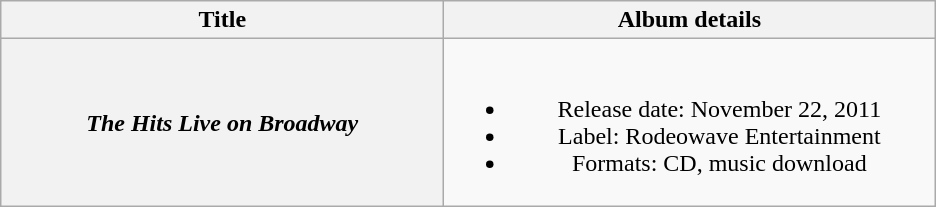<table class="wikitable plainrowheaders" style="text-align:center;">
<tr>
<th style="width:18em;">Title</th>
<th style="width:20em;">Album details</th>
</tr>
<tr>
<th scope="row"><em>The Hits Live on Broadway</em></th>
<td><br><ul><li>Release date: November 22, 2011</li><li>Label: Rodeowave Entertainment</li><li>Formats: CD, music download</li></ul></td>
</tr>
</table>
